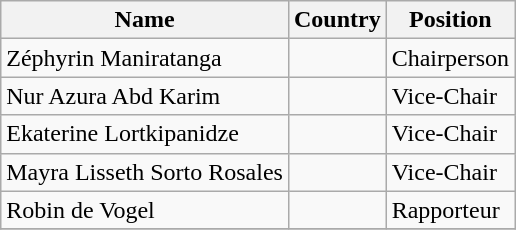<table class="wikitable">
<tr>
<th>Name</th>
<th>Country</th>
<th>Position</th>
</tr>
<tr>
<td>Zéphyrin Maniratanga</td>
<td></td>
<td>Chairperson</td>
</tr>
<tr>
<td>Nur Azura Abd Karim</td>
<td></td>
<td>Vice-Chair</td>
</tr>
<tr>
<td>Ekaterine Lortkipanidze</td>
<td></td>
<td>Vice-Chair</td>
</tr>
<tr>
<td>Mayra Lisseth Sorto Rosales</td>
<td></td>
<td>Vice-Chair</td>
</tr>
<tr>
<td>Robin de Vogel</td>
<td></td>
<td>Rapporteur</td>
</tr>
<tr>
</tr>
</table>
